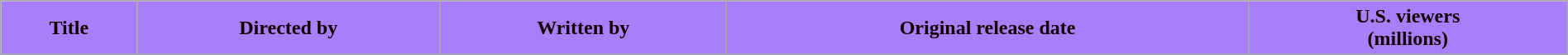<table class="wikitable plainrowheaders" style="margin: auto; width: 100%">
<tr>
<th scope="col" style="background:#A77FF8; color: #100;">Title</th>
<th scope="col" style="background:#A77FF8; color: #100;">Directed by</th>
<th scope="col" style="background:#A77FF8; color: #100;">Written by</th>
<th scope="col" style="background:#A77FF8; color: #100;">Original release date</th>
<th scope="col" style="background:#A77FF8; color: #100;">U.S. viewers<br>(millions)<br></th>
</tr>
</table>
